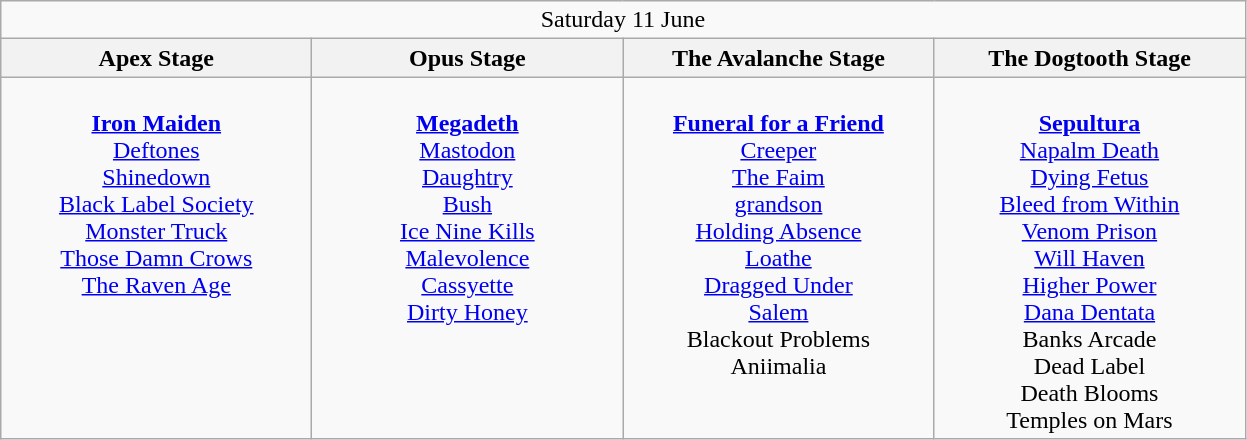<table class="wikitable">
<tr>
<td colspan="4" style="text-align:center;">Saturday 11 June</td>
</tr>
<tr>
<th>Apex Stage</th>
<th>Opus Stage</th>
<th>The Avalanche Stage</th>
<th>The Dogtooth Stage</th>
</tr>
<tr>
<td style="text-align:center; vertical-align:top; width:200px;"><br><strong><a href='#'>Iron Maiden</a></strong> <br>
<a href='#'>Deftones</a> <br>
<a href='#'>Shinedown</a> <br>
<a href='#'>Black Label Society</a> <br>
<a href='#'>Monster Truck</a> <br>
<a href='#'>Those Damn Crows</a> <br>
<a href='#'>The Raven Age</a> <br></td>
<td style="text-align:center; vertical-align:top; width:200px;"><br><strong><a href='#'>Megadeth</a></strong> <br>
<a href='#'>Mastodon</a> <br>
<a href='#'>Daughtry</a> <br>
<a href='#'>Bush</a> <br>
<a href='#'>Ice Nine Kills</a> <br>
<a href='#'>Malevolence</a> <br>
<a href='#'>Cassyette</a> <br>
<a href='#'>Dirty Honey</a> <br></td>
<td style="text-align:center; vertical-align:top; width:200px;"><br><strong><a href='#'>Funeral for a Friend</a></strong> <br>
<a href='#'>Creeper</a> <br>
<a href='#'>The Faim</a> <br>
<a href='#'>grandson</a> <br>
<a href='#'>Holding Absence</a> <br>
<a href='#'>Loathe</a> <br>
<a href='#'>Dragged Under</a> <br>
<a href='#'>Salem</a> <br>
Blackout Problems <br>
Aniimalia <br></td>
<td style="text-align:center; vertical-align:top; width:200px;"><br><strong><a href='#'>Sepultura</a></strong> <br>
<a href='#'>Napalm Death</a> <br>
<a href='#'>Dying Fetus</a> <br>
<a href='#'>Bleed from Within</a> <br>
<a href='#'>Venom Prison</a> <br>
<a href='#'>Will Haven</a> <br>
<a href='#'>Higher Power</a> <br>
<a href='#'>Dana Dentata</a> <br>
Banks Arcade <br>
Dead Label <br>
Death Blooms <br>
Temples on Mars <br></td>
</tr>
</table>
